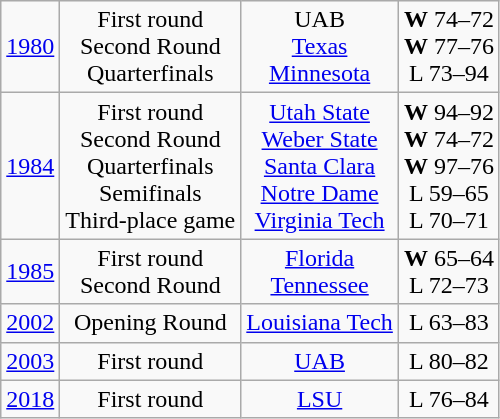<table class="wikitable">
<tr align="center">
<td><a href='#'>1980</a></td>
<td>First round<br>Second Round<br>Quarterfinals</td>
<td>UAB<br><a href='#'>Texas</a><br><a href='#'>Minnesota</a></td>
<td><strong>W</strong> 74–72<br><strong>W</strong> 77–76<br>L 73–94</td>
</tr>
<tr align="center">
<td><a href='#'>1984</a></td>
<td>First round<br>Second Round<br>Quarterfinals<br>Semifinals<br>Third-place game</td>
<td><a href='#'>Utah State</a><br><a href='#'>Weber State</a><br><a href='#'>Santa Clara</a><br><a href='#'>Notre Dame</a><br><a href='#'>Virginia Tech</a></td>
<td><strong>W</strong> 94–92<br><strong>W</strong> 74–72<br><strong>W</strong> 97–76<br>L 59–65<br>L 70–71</td>
</tr>
<tr align="center">
<td><a href='#'>1985</a></td>
<td>First round<br>Second Round</td>
<td><a href='#'>Florida</a><br><a href='#'>Tennessee</a></td>
<td><strong>W</strong> 65–64<br>L 72–73</td>
</tr>
<tr align="center">
<td><a href='#'>2002</a></td>
<td>Opening Round</td>
<td><a href='#'>Louisiana Tech</a></td>
<td>L 63–83</td>
</tr>
<tr align="center">
<td><a href='#'>2003</a></td>
<td>First round</td>
<td><a href='#'>UAB</a></td>
<td>L 80–82</td>
</tr>
<tr align="center">
<td><a href='#'>2018</a></td>
<td>First round</td>
<td><a href='#'>LSU</a></td>
<td>L 76–84</td>
</tr>
</table>
